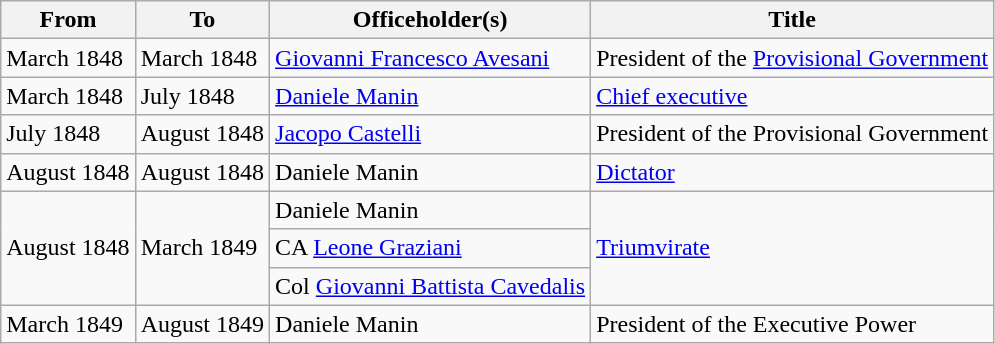<table class="wikitable">
<tr>
<th scope="col">From</th>
<th scope="col">To</th>
<th scope="col">Officeholder(s)</th>
<th scope="col">Title</th>
</tr>
<tr>
<td>March 1848</td>
<td>March 1848</td>
<td><a href='#'>Giovanni Francesco Avesani</a></td>
<td>President of the <a href='#'>Provisional Government</a></td>
</tr>
<tr>
<td>March 1848</td>
<td>July 1848</td>
<td><a href='#'>Daniele Manin</a></td>
<td><a href='#'>Chief executive</a></td>
</tr>
<tr>
<td>July 1848</td>
<td>August 1848</td>
<td><a href='#'>Jacopo Castelli</a></td>
<td>President of the Provisional Government</td>
</tr>
<tr>
<td>August 1848</td>
<td>August 1848</td>
<td>Daniele Manin</td>
<td><a href='#'>Dictator</a></td>
</tr>
<tr>
<td rowspan=3>August 1848</td>
<td rowspan=3>March 1849</td>
<td>Daniele Manin</td>
<td rowspan=3><a href='#'>Triumvirate</a></td>
</tr>
<tr>
<td>CA <a href='#'>Leone Graziani</a></td>
</tr>
<tr>
<td>Col <a href='#'>Giovanni Battista Cavedalis</a></td>
</tr>
<tr>
<td>March 1849</td>
<td>August 1849</td>
<td>Daniele Manin</td>
<td>President of the Executive Power</td>
</tr>
</table>
